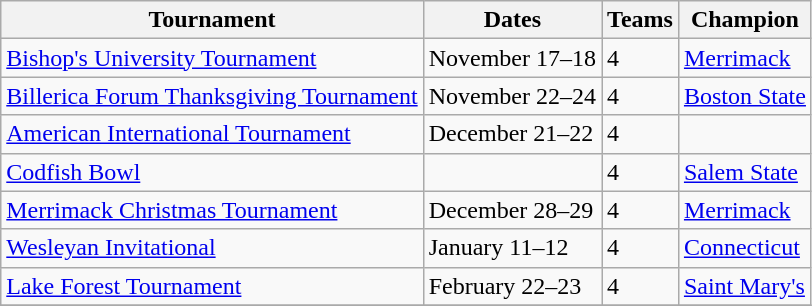<table class="wikitable">
<tr>
<th>Tournament</th>
<th>Dates</th>
<th>Teams</th>
<th>Champion</th>
</tr>
<tr>
<td><a href='#'>Bishop's University Tournament</a></td>
<td>November 17–18</td>
<td>4</td>
<td><a href='#'>Merrimack</a></td>
</tr>
<tr>
<td><a href='#'>Billerica Forum Thanksgiving Tournament</a></td>
<td>November 22–24</td>
<td>4</td>
<td><a href='#'>Boston State</a></td>
</tr>
<tr>
<td><a href='#'>American International Tournament</a></td>
<td>December 21–22</td>
<td>4</td>
<td></td>
</tr>
<tr>
<td><a href='#'>Codfish Bowl</a></td>
<td></td>
<td>4</td>
<td><a href='#'>Salem State</a></td>
</tr>
<tr>
<td><a href='#'>Merrimack Christmas Tournament</a></td>
<td>December 28–29</td>
<td>4</td>
<td><a href='#'>Merrimack</a></td>
</tr>
<tr>
<td><a href='#'>Wesleyan Invitational</a></td>
<td>January 11–12</td>
<td>4</td>
<td><a href='#'>Connecticut</a></td>
</tr>
<tr>
<td><a href='#'>Lake Forest Tournament</a></td>
<td>February 22–23</td>
<td>4</td>
<td><a href='#'>Saint Mary's</a></td>
</tr>
<tr>
</tr>
</table>
